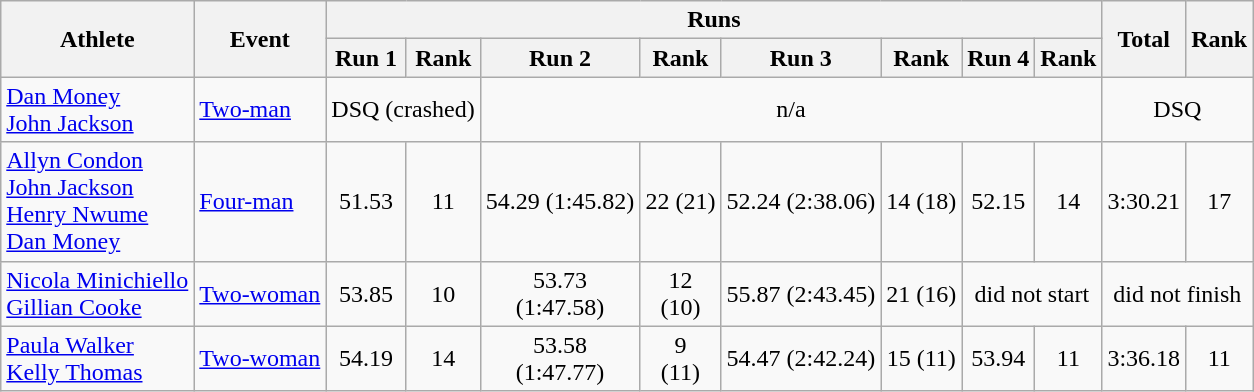<table class="wikitable">
<tr>
<th rowspan="2">Athlete</th>
<th rowspan="2">Event</th>
<th colspan="8">Runs</th>
<th rowspan="2">Total</th>
<th rowspan="2">Rank</th>
</tr>
<tr>
<th>Run 1</th>
<th>Rank</th>
<th>Run 2</th>
<th>Rank</th>
<th>Run 3</th>
<th>Rank</th>
<th>Run 4</th>
<th>Rank</th>
</tr>
<tr>
<td><a href='#'>Dan Money</a><br><a href='#'>John Jackson</a></td>
<td><a href='#'>Two-man</a></td>
<td align="center" colspan="2">DSQ (crashed)</td>
<td align="center" colspan="6">n/a</td>
<td align="center" colspan="2">DSQ</td>
</tr>
<tr>
<td><a href='#'>Allyn Condon</a><br><a href='#'>John Jackson</a><br><a href='#'>Henry Nwume</a><br><a href='#'>Dan Money</a></td>
<td><a href='#'>Four-man</a></td>
<td align="center">51.53</td>
<td align="center">11</td>
<td align="center">54.29 (1:45.82)</td>
<td align="center">22 (21)</td>
<td align="center">52.24 (2:38.06)</td>
<td align="center">14 (18)</td>
<td align="center">52.15</td>
<td align="center">14</td>
<td align="center">3:30.21</td>
<td align="center">17</td>
</tr>
<tr>
<td><a href='#'>Nicola Minichiello</a><br><a href='#'>Gillian Cooke</a></td>
<td><a href='#'>Two-woman</a></td>
<td align="center">53.85</td>
<td align="center">10</td>
<td align="center">53.73 <br> (1:47.58)</td>
<td align="center">12 <br> (10)</td>
<td align="center">55.87 (2:43.45)</td>
<td align="center">21 (16)</td>
<td align="center" colspan=2>did not start</td>
<td align="center" colspan=2>did not finish</td>
</tr>
<tr>
<td><a href='#'>Paula Walker</a><br><a href='#'>Kelly Thomas</a></td>
<td><a href='#'>Two-woman</a></td>
<td align="center">54.19</td>
<td align="center">14</td>
<td align="center">53.58 <br> (1:47.77)</td>
<td align="center">9 <br> (11)</td>
<td align="center">54.47 (2:42.24)</td>
<td align="center">15 (11)</td>
<td align="center">53.94</td>
<td align="center">11</td>
<td align="center">3:36.18</td>
<td align="center">11</td>
</tr>
</table>
